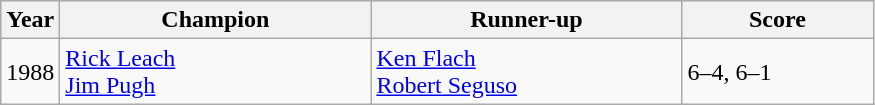<table class="wikitable" ">
<tr>
<th>Year</th>
<th width="200">Champion</th>
<th width="200">Runner-up</th>
<th width="120">Score</th>
</tr>
<tr>
<td>1988</td>
<td> <a href='#'>Rick Leach</a><br> <a href='#'>Jim Pugh</a></td>
<td> <a href='#'>Ken Flach</a><br> <a href='#'>Robert Seguso</a></td>
<td>6–4, 6–1</td>
</tr>
</table>
